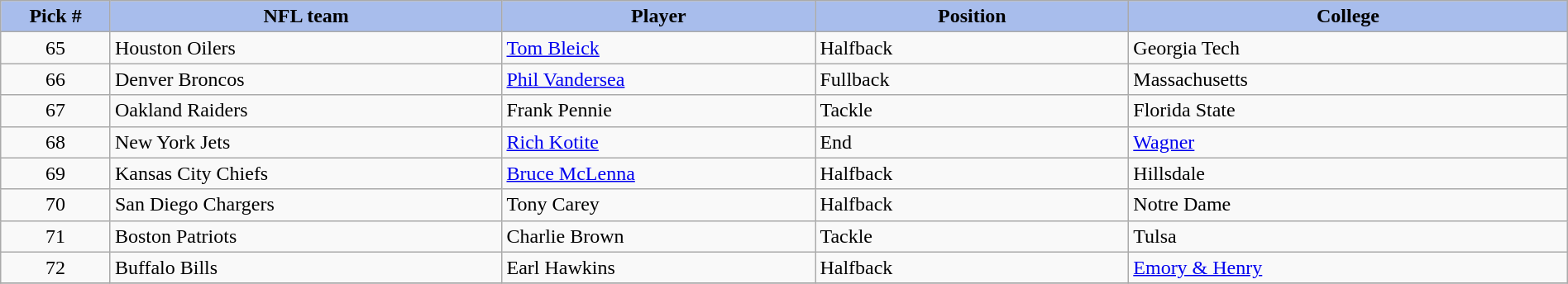<table class="wikitable sortable sortable" style="width: 100%">
<tr>
<th style="background:#A8BDEC;" width=7%>Pick #</th>
<th width=25% style="background:#A8BDEC;">NFL team</th>
<th width=20% style="background:#A8BDEC;">Player</th>
<th width=20% style="background:#A8BDEC;">Position</th>
<th style="background:#A8BDEC;">College</th>
</tr>
<tr>
<td align=center>65</td>
<td>Houston Oilers</td>
<td><a href='#'>Tom Bleick</a></td>
<td>Halfback</td>
<td>Georgia Tech</td>
</tr>
<tr>
<td align=center>66</td>
<td>Denver Broncos</td>
<td><a href='#'>Phil Vandersea</a></td>
<td>Fullback</td>
<td>Massachusetts</td>
</tr>
<tr>
<td align=center>67</td>
<td>Oakland Raiders</td>
<td>Frank Pennie</td>
<td>Tackle</td>
<td>Florida State</td>
</tr>
<tr>
<td align=center>68</td>
<td>New York Jets</td>
<td><a href='#'>Rich Kotite</a></td>
<td>End</td>
<td><a href='#'>Wagner</a></td>
</tr>
<tr>
<td align=center>69</td>
<td>Kansas City Chiefs</td>
<td><a href='#'>Bruce McLenna</a></td>
<td>Halfback</td>
<td>Hillsdale</td>
</tr>
<tr>
<td align=center>70</td>
<td>San Diego Chargers</td>
<td Tony Carey (American football)>Tony Carey</td>
<td>Halfback</td>
<td>Notre Dame</td>
</tr>
<tr>
<td align=center>71</td>
<td>Boston Patriots</td>
<td Charlie Brown (tackle)>Charlie Brown</td>
<td>Tackle</td>
<td>Tulsa</td>
</tr>
<tr>
<td align=center>72</td>
<td>Buffalo Bills</td>
<td>Earl Hawkins</td>
<td>Halfback</td>
<td><a href='#'>Emory & Henry</a></td>
</tr>
<tr>
</tr>
</table>
